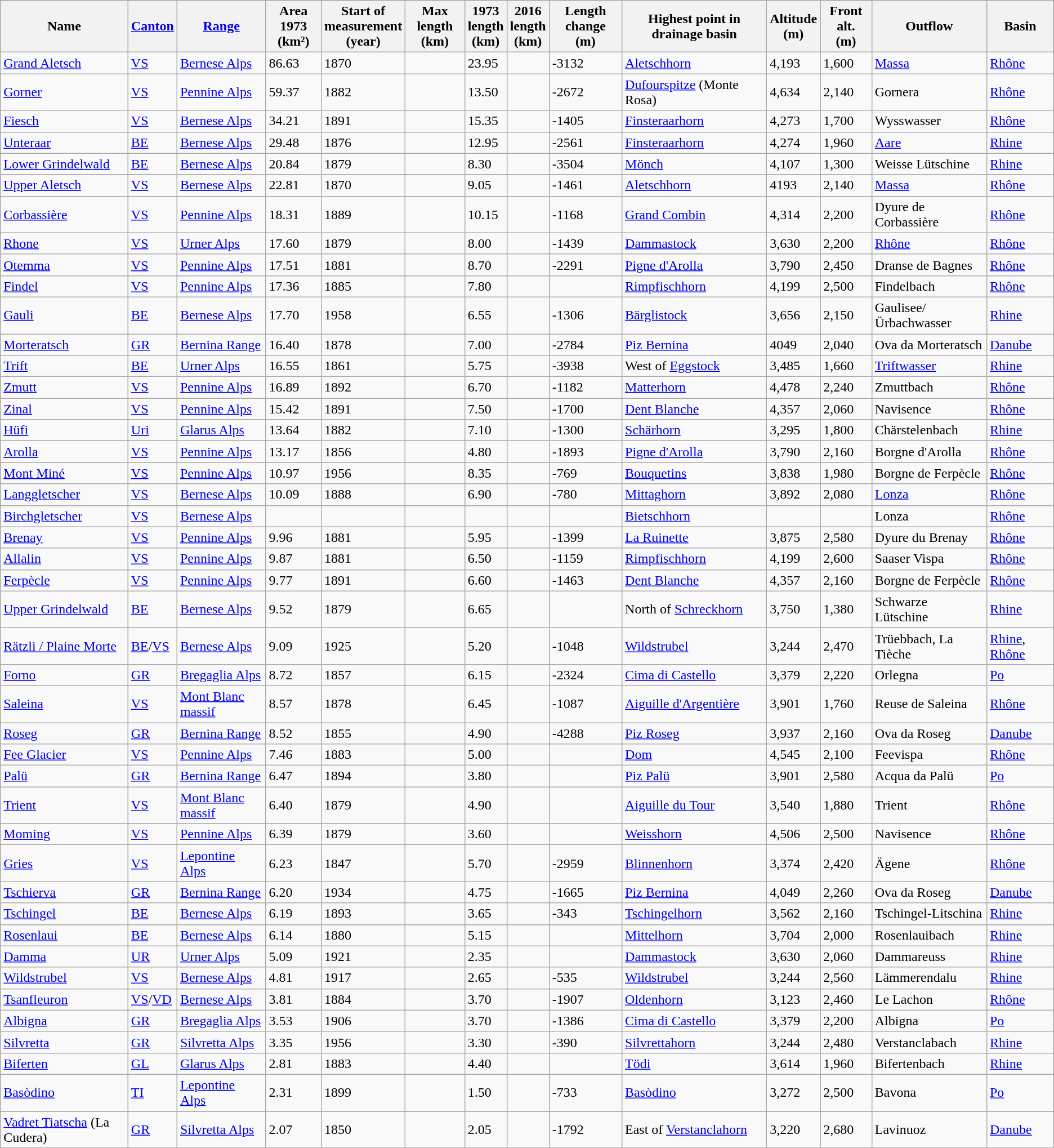<table class="wikitable sortable">
<tr>
<th align="left">Name</th>
<th align="left"><a href='#'>Canton</a></th>
<th align="left"><a href='#'>Range</a></th>
<th align="right">Area<br>1973 (km²)</th>
<th align="right">Start of<br>measurement<br>(year)</th>
<th align="right">Max length<br>(km)</th>
<th align="right">1973<br>length<br>(km)</th>
<th align="right">2016<br>length<br>(km)</th>
<th align="right">Length change<br>(m)</th>
<th align="left">Highest point in drainage basin</th>
<th align="left">Altitude<br>(m)</th>
<th align="left">Front alt.<br>(m)</th>
<th align="left">Outflow</th>
<th align="left">Basin</th>
</tr>
<tr>
<td><a href='#'>Grand Aletsch</a></td>
<td><a href='#'>VS</a></td>
<td><a href='#'>Bernese Alps</a></td>
<td>86.63</td>
<td>1870</td>
<td></td>
<td>23.95</td>
<td></td>
<td>-3132</td>
<td><a href='#'>Aletschhorn</a></td>
<td>4,193</td>
<td>1,600</td>
<td><a href='#'>Massa</a></td>
<td><a href='#'>Rhône</a></td>
</tr>
<tr>
<td><a href='#'>Gorner</a></td>
<td><a href='#'>VS</a></td>
<td><a href='#'>Pennine Alps</a></td>
<td>59.37</td>
<td>1882</td>
<td></td>
<td>13.50</td>
<td></td>
<td>-2672</td>
<td><a href='#'>Dufourspitze</a> (Monte Rosa)</td>
<td>4,634</td>
<td>2,140</td>
<td>Gornera</td>
<td><a href='#'>Rhône</a></td>
</tr>
<tr>
<td><a href='#'>Fiesch</a></td>
<td><a href='#'>VS</a></td>
<td><a href='#'>Bernese Alps</a></td>
<td>34.21</td>
<td>1891</td>
<td></td>
<td>15.35</td>
<td></td>
<td>-1405</td>
<td><a href='#'>Finsteraarhorn</a></td>
<td>4,273</td>
<td>1,700</td>
<td>Wysswasser</td>
<td><a href='#'>Rhône</a></td>
</tr>
<tr>
<td><a href='#'>Unteraar</a></td>
<td><a href='#'>BE</a></td>
<td><a href='#'>Bernese Alps</a></td>
<td>29.48</td>
<td>1876</td>
<td></td>
<td>12.95</td>
<td></td>
<td>-2561</td>
<td><a href='#'>Finsteraarhorn</a></td>
<td>4,274</td>
<td>1,960</td>
<td><a href='#'>Aare</a></td>
<td><a href='#'>Rhine</a></td>
</tr>
<tr>
<td><a href='#'>Lower Grindelwald</a></td>
<td><a href='#'>BE</a></td>
<td><a href='#'>Bernese Alps</a></td>
<td>20.84</td>
<td>1879</td>
<td></td>
<td>8.30</td>
<td></td>
<td>-3504</td>
<td><a href='#'>Mönch</a></td>
<td>4,107</td>
<td>1,300</td>
<td>Weisse Lütschine</td>
<td><a href='#'>Rhine</a></td>
</tr>
<tr>
<td><a href='#'>Upper Aletsch</a></td>
<td><a href='#'>VS</a></td>
<td><a href='#'>Bernese Alps</a></td>
<td>22.81</td>
<td>1870</td>
<td></td>
<td>9.05</td>
<td></td>
<td>-1461</td>
<td><a href='#'>Aletschhorn</a></td>
<td>4193</td>
<td>2,140</td>
<td><a href='#'>Massa</a></td>
<td><a href='#'>Rhône</a></td>
</tr>
<tr>
<td><a href='#'>Corbassière</a></td>
<td><a href='#'>VS</a></td>
<td><a href='#'>Pennine Alps</a></td>
<td>18.31</td>
<td>1889</td>
<td></td>
<td>10.15</td>
<td></td>
<td>-1168</td>
<td><a href='#'>Grand Combin</a></td>
<td>4,314</td>
<td>2,200</td>
<td>Dyure de Corbassière</td>
<td><a href='#'>Rhône</a></td>
</tr>
<tr>
<td><a href='#'>Rhone</a></td>
<td><a href='#'>VS</a></td>
<td><a href='#'>Urner Alps</a></td>
<td>17.60</td>
<td>1879</td>
<td></td>
<td>8.00</td>
<td></td>
<td>-1439</td>
<td><a href='#'>Dammastock</a></td>
<td>3,630</td>
<td>2,200</td>
<td><a href='#'>Rhône</a></td>
<td><a href='#'>Rhône</a></td>
</tr>
<tr>
<td><a href='#'>Otemma</a></td>
<td><a href='#'>VS</a></td>
<td><a href='#'>Pennine Alps</a></td>
<td>17.51</td>
<td>1881</td>
<td></td>
<td>8.70</td>
<td></td>
<td>-2291</td>
<td><a href='#'>Pigne d'Arolla</a></td>
<td>3,790</td>
<td>2,450</td>
<td>Dranse de Bagnes</td>
<td><a href='#'>Rhône</a></td>
</tr>
<tr>
<td><a href='#'>Findel</a></td>
<td><a href='#'>VS</a></td>
<td><a href='#'>Pennine Alps</a></td>
<td>17.36</td>
<td>1885</td>
<td></td>
<td>7.80</td>
<td></td>
<td></td>
<td><a href='#'>Rimpfischhorn</a></td>
<td>4,199</td>
<td>2,500</td>
<td>Findelbach</td>
<td><a href='#'>Rhône</a></td>
</tr>
<tr>
<td><a href='#'>Gauli</a></td>
<td><a href='#'>BE</a></td>
<td><a href='#'>Bernese Alps</a></td>
<td>17.70</td>
<td>1958</td>
<td></td>
<td>6.55</td>
<td></td>
<td>-1306</td>
<td><a href='#'>Bärglistock</a></td>
<td>3,656</td>
<td>2,150</td>
<td>Gaulisee/Ürbachwasser</td>
<td><a href='#'>Rhine</a></td>
</tr>
<tr>
<td><a href='#'>Morteratsch</a></td>
<td><a href='#'>GR</a></td>
<td><a href='#'>Bernina Range</a></td>
<td>16.40</td>
<td>1878</td>
<td></td>
<td>7.00</td>
<td></td>
<td>-2784</td>
<td><a href='#'>Piz Bernina</a></td>
<td>4049</td>
<td>2,040</td>
<td>Ova da Morteratsch</td>
<td><a href='#'>Danube</a></td>
</tr>
<tr>
<td><a href='#'>Trift</a></td>
<td><a href='#'>BE</a></td>
<td><a href='#'>Urner Alps</a></td>
<td>16.55</td>
<td>1861</td>
<td></td>
<td>5.75</td>
<td></td>
<td>-3938</td>
<td>West of <a href='#'>Eggstock</a></td>
<td>3,485</td>
<td>1,660</td>
<td><a href='#'>Triftwasser</a></td>
<td><a href='#'>Rhine</a></td>
</tr>
<tr>
<td><a href='#'>Zmutt</a></td>
<td><a href='#'>VS</a></td>
<td><a href='#'>Pennine Alps</a></td>
<td>16.89</td>
<td>1892</td>
<td></td>
<td>6.70</td>
<td></td>
<td>-1182</td>
<td><a href='#'>Matterhorn</a></td>
<td>4,478</td>
<td>2,240</td>
<td>Zmuttbach</td>
<td><a href='#'>Rhône</a></td>
</tr>
<tr>
<td><a href='#'>Zinal</a></td>
<td><a href='#'>VS</a></td>
<td><a href='#'>Pennine Alps</a></td>
<td>15.42</td>
<td>1891</td>
<td></td>
<td>7.50</td>
<td></td>
<td>-1700</td>
<td><a href='#'>Dent Blanche</a></td>
<td>4,357</td>
<td>2,060</td>
<td>Navisence</td>
<td><a href='#'>Rhône</a></td>
</tr>
<tr>
<td><a href='#'>Hüfi</a></td>
<td><a href='#'>Uri</a></td>
<td><a href='#'>Glarus Alps</a></td>
<td>13.64</td>
<td>1882</td>
<td></td>
<td>7.10</td>
<td></td>
<td>-1300</td>
<td><a href='#'>Schärhorn</a></td>
<td>3,295</td>
<td>1,800</td>
<td>Chärstelenbach</td>
<td><a href='#'>Rhine</a></td>
</tr>
<tr>
<td><a href='#'>Arolla</a></td>
<td><a href='#'>VS</a></td>
<td><a href='#'>Pennine Alps</a></td>
<td>13.17</td>
<td>1856</td>
<td></td>
<td>4.80</td>
<td></td>
<td>-1893</td>
<td><a href='#'>Pigne d'Arolla</a></td>
<td>3,790</td>
<td>2,160</td>
<td>Borgne d'Arolla</td>
<td><a href='#'>Rhône</a></td>
</tr>
<tr>
<td><a href='#'>Mont Miné</a></td>
<td><a href='#'>VS</a></td>
<td><a href='#'>Pennine Alps</a></td>
<td>10.97</td>
<td>1956</td>
<td></td>
<td>8.35</td>
<td></td>
<td>-769</td>
<td><a href='#'>Bouquetins</a></td>
<td>3,838</td>
<td>1,980</td>
<td>Borgne de Ferpècle</td>
<td><a href='#'>Rhône</a></td>
</tr>
<tr>
<td><a href='#'>Langgletscher</a></td>
<td><a href='#'>VS</a></td>
<td><a href='#'>Bernese Alps</a></td>
<td>10.09</td>
<td>1888</td>
<td></td>
<td>6.90</td>
<td></td>
<td>-780</td>
<td><a href='#'>Mittaghorn</a></td>
<td>3,892</td>
<td>2,080</td>
<td><a href='#'>Lonza</a></td>
<td><a href='#'>Rhône</a></td>
</tr>
<tr>
<td><a href='#'>Birchgletscher</a></td>
<td><a href='#'>VS</a></td>
<td><a href='#'>Bernese Alps</a></td>
<td></td>
<td></td>
<td></td>
<td></td>
<td></td>
<td></td>
<td><a href='#'>Bietschhorn</a></td>
<td></td>
<td></td>
<td>Lonza</td>
<td><a href='#'>Rhône</a></td>
</tr>
<tr>
<td><a href='#'>Brenay</a></td>
<td><a href='#'>VS</a></td>
<td><a href='#'>Pennine Alps</a></td>
<td>9.96</td>
<td>1881</td>
<td></td>
<td>5.95</td>
<td></td>
<td>-1399</td>
<td><a href='#'>La Ruinette</a></td>
<td>3,875</td>
<td>2,580</td>
<td>Dyure du Brenay</td>
<td><a href='#'>Rhône</a></td>
</tr>
<tr>
<td><a href='#'>Allalin</a></td>
<td><a href='#'>VS</a></td>
<td><a href='#'>Pennine Alps</a></td>
<td>9.87</td>
<td>1881</td>
<td></td>
<td>6.50</td>
<td></td>
<td>-1159</td>
<td><a href='#'>Rimpfischhorn</a></td>
<td>4,199</td>
<td>2,600</td>
<td>Saaser Vispa</td>
<td><a href='#'>Rhône</a></td>
</tr>
<tr>
<td><a href='#'>Ferpècle</a></td>
<td><a href='#'>VS</a></td>
<td><a href='#'>Pennine Alps</a></td>
<td>9.77</td>
<td>1891</td>
<td></td>
<td>6.60</td>
<td></td>
<td>-1463</td>
<td><a href='#'>Dent Blanche</a></td>
<td>4,357</td>
<td>2,160</td>
<td>Borgne de Ferpècle</td>
<td><a href='#'>Rhône</a></td>
</tr>
<tr>
<td><a href='#'>Upper Grindelwald</a></td>
<td><a href='#'>BE</a></td>
<td><a href='#'>Bernese Alps</a></td>
<td>9.52</td>
<td>1879</td>
<td></td>
<td>6.65</td>
<td></td>
<td></td>
<td>North of <a href='#'>Schreckhorn</a></td>
<td>3,750</td>
<td>1,380</td>
<td>Schwarze Lütschine</td>
<td><a href='#'>Rhine</a></td>
</tr>
<tr>
<td><a href='#'>Rätzli / Plaine Morte</a></td>
<td><a href='#'>BE</a>/<a href='#'>VS</a></td>
<td><a href='#'>Bernese Alps</a></td>
<td>9.09</td>
<td>1925</td>
<td></td>
<td>5.20</td>
<td></td>
<td>-1048</td>
<td><a href='#'>Wildstrubel</a></td>
<td>3,244</td>
<td>2,470</td>
<td>Trüebbach, La Tièche</td>
<td><a href='#'>Rhine</a>, <a href='#'>Rhône</a></td>
</tr>
<tr>
<td><a href='#'>Forno</a></td>
<td><a href='#'>GR</a></td>
<td><a href='#'>Bregaglia Alps</a></td>
<td>8.72</td>
<td>1857</td>
<td></td>
<td>6.15</td>
<td></td>
<td>-2324</td>
<td><a href='#'>Cima di Castello</a></td>
<td>3,379</td>
<td>2,220</td>
<td>Orlegna</td>
<td><a href='#'>Po</a></td>
</tr>
<tr>
<td><a href='#'>Saleina</a></td>
<td><a href='#'>VS</a></td>
<td><a href='#'>Mont Blanc massif</a></td>
<td>8.57</td>
<td>1878</td>
<td></td>
<td>6.45</td>
<td></td>
<td>-1087</td>
<td><a href='#'>Aiguille d'Argentière</a></td>
<td>3,901</td>
<td>1,760</td>
<td>Reuse de Saleina</td>
<td><a href='#'>Rhône</a></td>
</tr>
<tr>
<td><a href='#'>Roseg</a></td>
<td><a href='#'>GR</a></td>
<td><a href='#'>Bernina Range</a></td>
<td>8.52</td>
<td>1855</td>
<td></td>
<td>4.90</td>
<td></td>
<td>-4288</td>
<td><a href='#'>Piz Roseg</a></td>
<td>3,937</td>
<td>2,160</td>
<td>Ova da Roseg</td>
<td><a href='#'>Danube</a></td>
</tr>
<tr>
<td><a href='#'>Fee Glacier</a></td>
<td><a href='#'>VS</a></td>
<td><a href='#'>Pennine Alps</a></td>
<td>7.46</td>
<td>1883</td>
<td></td>
<td>5.00</td>
<td></td>
<td></td>
<td><a href='#'>Dom</a></td>
<td>4,545</td>
<td>2,100</td>
<td>Feevispa</td>
<td><a href='#'>Rhône</a></td>
</tr>
<tr>
<td><a href='#'>Palü</a></td>
<td><a href='#'>GR</a></td>
<td><a href='#'>Bernina Range</a></td>
<td>6.47</td>
<td>1894</td>
<td></td>
<td>3.80</td>
<td></td>
<td></td>
<td><a href='#'>Piz Palü</a></td>
<td>3,901</td>
<td>2,580</td>
<td>Acqua da Palü</td>
<td><a href='#'>Po</a></td>
</tr>
<tr>
<td><a href='#'>Trient</a></td>
<td><a href='#'>VS</a></td>
<td><a href='#'>Mont Blanc massif</a></td>
<td>6.40</td>
<td>1879</td>
<td></td>
<td>4.90</td>
<td></td>
<td></td>
<td><a href='#'>Aiguille du Tour</a></td>
<td>3,540</td>
<td>1,880</td>
<td>Trient</td>
<td><a href='#'>Rhône</a></td>
</tr>
<tr>
<td><a href='#'>Moming</a></td>
<td><a href='#'>VS</a></td>
<td><a href='#'>Pennine Alps</a></td>
<td>6.39</td>
<td>1879</td>
<td></td>
<td>3.60</td>
<td></td>
<td></td>
<td><a href='#'>Weisshorn</a></td>
<td>4,506</td>
<td>2,500</td>
<td>Navisence</td>
<td><a href='#'>Rhône</a></td>
</tr>
<tr>
<td><a href='#'>Gries</a></td>
<td><a href='#'>VS</a></td>
<td><a href='#'>Lepontine Alps</a></td>
<td>6.23</td>
<td>1847</td>
<td></td>
<td>5.70</td>
<td></td>
<td>-2959</td>
<td><a href='#'>Blinnenhorn</a></td>
<td>3,374</td>
<td>2,420</td>
<td>Ägene</td>
<td><a href='#'>Rhône</a></td>
</tr>
<tr>
<td><a href='#'>Tschierva</a></td>
<td><a href='#'>GR</a></td>
<td><a href='#'>Bernina Range</a></td>
<td>6.20</td>
<td>1934</td>
<td></td>
<td>4.75</td>
<td></td>
<td>-1665</td>
<td><a href='#'>Piz Bernina</a></td>
<td>4,049</td>
<td>2,260</td>
<td>Ova da Roseg</td>
<td><a href='#'>Danube</a></td>
</tr>
<tr>
<td><a href='#'>Tschingel</a></td>
<td><a href='#'>BE</a></td>
<td><a href='#'>Bernese Alps</a></td>
<td>6.19</td>
<td>1893</td>
<td></td>
<td>3.65</td>
<td></td>
<td>-343</td>
<td><a href='#'>Tschingelhorn</a></td>
<td>3,562</td>
<td>2,160</td>
<td>Tschingel-Litschina</td>
<td><a href='#'>Rhine</a></td>
</tr>
<tr>
<td><a href='#'>Rosenlaui</a></td>
<td><a href='#'>BE</a></td>
<td><a href='#'>Bernese Alps</a></td>
<td>6.14</td>
<td>1880</td>
<td></td>
<td>5.15</td>
<td></td>
<td></td>
<td><a href='#'>Mittelhorn</a></td>
<td>3,704</td>
<td>2,000</td>
<td>Rosenlauibach</td>
<td><a href='#'>Rhine</a></td>
</tr>
<tr>
<td><a href='#'>Damma</a></td>
<td><a href='#'>UR</a></td>
<td><a href='#'>Urner Alps</a></td>
<td>5.09</td>
<td>1921</td>
<td></td>
<td>2.35</td>
<td></td>
<td></td>
<td><a href='#'>Dammastock</a></td>
<td>3,630</td>
<td>2,060</td>
<td>Dammareuss</td>
<td><a href='#'>Rhine</a></td>
</tr>
<tr>
<td><a href='#'>Wildstrubel</a></td>
<td><a href='#'>VS</a></td>
<td><a href='#'>Bernese Alps</a></td>
<td>4.81</td>
<td>1917</td>
<td></td>
<td>2.65</td>
<td></td>
<td>-535</td>
<td><a href='#'>Wildstrubel</a></td>
<td>3,244</td>
<td>2,560</td>
<td>Lämmerendalu</td>
<td><a href='#'>Rhine</a></td>
</tr>
<tr>
<td><a href='#'>Tsanfleuron</a></td>
<td><a href='#'>VS</a>/<a href='#'>VD</a></td>
<td><a href='#'>Bernese Alps</a></td>
<td>3.81</td>
<td>1884</td>
<td></td>
<td>3.70</td>
<td></td>
<td>-1907</td>
<td><a href='#'>Oldenhorn</a></td>
<td>3,123</td>
<td>2,460</td>
<td>Le Lachon</td>
<td><a href='#'>Rhône</a></td>
</tr>
<tr>
<td><a href='#'>Albigna</a></td>
<td><a href='#'>GR</a></td>
<td><a href='#'>Bregaglia Alps</a></td>
<td>3.53</td>
<td>1906</td>
<td></td>
<td>3.70</td>
<td></td>
<td>-1386</td>
<td><a href='#'>Cima di Castello</a></td>
<td>3,379</td>
<td>2,200</td>
<td>Albigna</td>
<td><a href='#'>Po</a></td>
</tr>
<tr>
<td><a href='#'>Silvretta</a></td>
<td><a href='#'>GR</a></td>
<td><a href='#'>Silvretta Alps</a></td>
<td>3.35</td>
<td>1956</td>
<td></td>
<td>3.30</td>
<td></td>
<td>-390</td>
<td><a href='#'>Silvrettahorn</a></td>
<td>3,244</td>
<td>2,480</td>
<td>Verstanclabach</td>
<td><a href='#'>Rhine</a></td>
</tr>
<tr>
<td><a href='#'>Biferten</a></td>
<td><a href='#'>GL</a></td>
<td><a href='#'>Glarus Alps</a></td>
<td>2.81</td>
<td>1883</td>
<td></td>
<td>4.40</td>
<td></td>
<td></td>
<td><a href='#'>Tödi</a></td>
<td>3,614</td>
<td>1,960</td>
<td>Bifertenbach</td>
<td><a href='#'>Rhine</a></td>
</tr>
<tr>
<td><a href='#'>Basòdino</a></td>
<td><a href='#'>TI</a></td>
<td><a href='#'>Lepontine Alps</a></td>
<td>2.31</td>
<td>1899</td>
<td></td>
<td>1.50</td>
<td></td>
<td>-733</td>
<td><a href='#'>Basòdino</a></td>
<td>3,272</td>
<td>2,500</td>
<td>Bavona</td>
<td><a href='#'>Po</a></td>
</tr>
<tr>
<td><a href='#'>Vadret Tiatscha</a> (La Cudera)</td>
<td><a href='#'>GR</a></td>
<td><a href='#'>Silvretta Alps</a></td>
<td>2.07</td>
<td>1850</td>
<td></td>
<td>2.05</td>
<td></td>
<td>-1792</td>
<td>East of <a href='#'>Verstanclahorn</a></td>
<td>3,220</td>
<td>2,680</td>
<td>Lavinuoz</td>
<td><a href='#'>Danube</a></td>
</tr>
</table>
